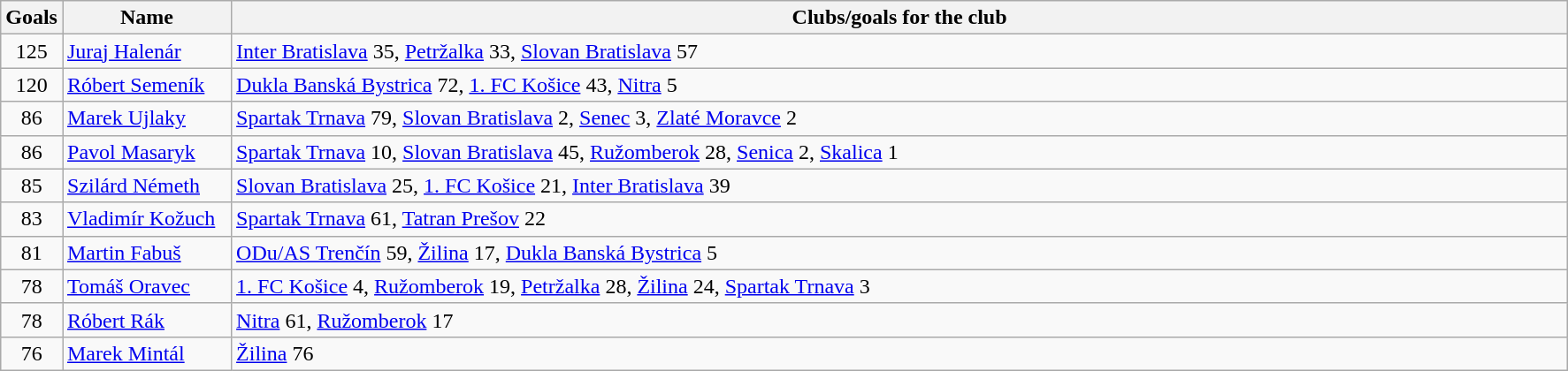<table class = "wikitable">
<tr>
<th width = 30>Goals</th>
<th width = 120>Name</th>
<th width = 1000>Clubs/goals for the club</th>
</tr>
<tr>
<td align=center>125</td>
<td><a href='#'>Juraj Halenár</a></td>
<td><a href='#'>Inter Bratislava</a> 35, <a href='#'>Petržalka</a> 33, <a href='#'>Slovan Bratislava</a> 57</td>
</tr>
<tr>
<td align=center>120</td>
<td><a href='#'>Róbert Semeník</a></td>
<td><a href='#'>Dukla Banská Bystrica</a> 72, <a href='#'>1. FC Košice</a> 43, <a href='#'>Nitra</a> 5</td>
</tr>
<tr>
<td align=center>86</td>
<td><a href='#'>Marek Ujlaky</a></td>
<td><a href='#'>Spartak Trnava</a> 79, <a href='#'>Slovan Bratislava</a> 2, <a href='#'>Senec</a> 3, <a href='#'>Zlaté Moravce</a> 2</td>
</tr>
<tr>
<td align=center>86</td>
<td><a href='#'>Pavol Masaryk</a></td>
<td><a href='#'>Spartak Trnava</a> 10, <a href='#'>Slovan Bratislava</a> 45, <a href='#'>Ružomberok</a> 28, <a href='#'>Senica</a> 2, <a href='#'>Skalica</a> 1</td>
</tr>
<tr>
<td align=center>85</td>
<td><a href='#'>Szilárd Németh</a></td>
<td><a href='#'>Slovan Bratislava</a> 25, <a href='#'>1. FC Košice</a> 21, <a href='#'>Inter Bratislava</a> 39</td>
</tr>
<tr>
<td align=center>83</td>
<td><a href='#'>Vladimír Kožuch</a></td>
<td><a href='#'>Spartak Trnava</a> 61, <a href='#'>Tatran Prešov</a> 22</td>
</tr>
<tr>
<td align=center>81</td>
<td><a href='#'>Martin Fabuš</a></td>
<td><a href='#'>ODu/AS Trenčín</a> 59, <a href='#'>Žilina</a> 17, <a href='#'>Dukla Banská Bystrica</a> 5</td>
</tr>
<tr>
<td align=center>78</td>
<td><a href='#'>Tomáš Oravec</a></td>
<td><a href='#'>1. FC Košice</a> 4, <a href='#'>Ružomberok</a> 19, <a href='#'>Petržalka</a> 28, <a href='#'>Žilina</a> 24, <a href='#'>Spartak Trnava</a> 3</td>
</tr>
<tr>
<td align=center>78</td>
<td><a href='#'>Róbert Rák</a></td>
<td><a href='#'>Nitra</a> 61, <a href='#'>Ružomberok</a> 17</td>
</tr>
<tr>
<td align=center>76</td>
<td><a href='#'>Marek Mintál</a></td>
<td><a href='#'>Žilina</a> 76</td>
</tr>
</table>
